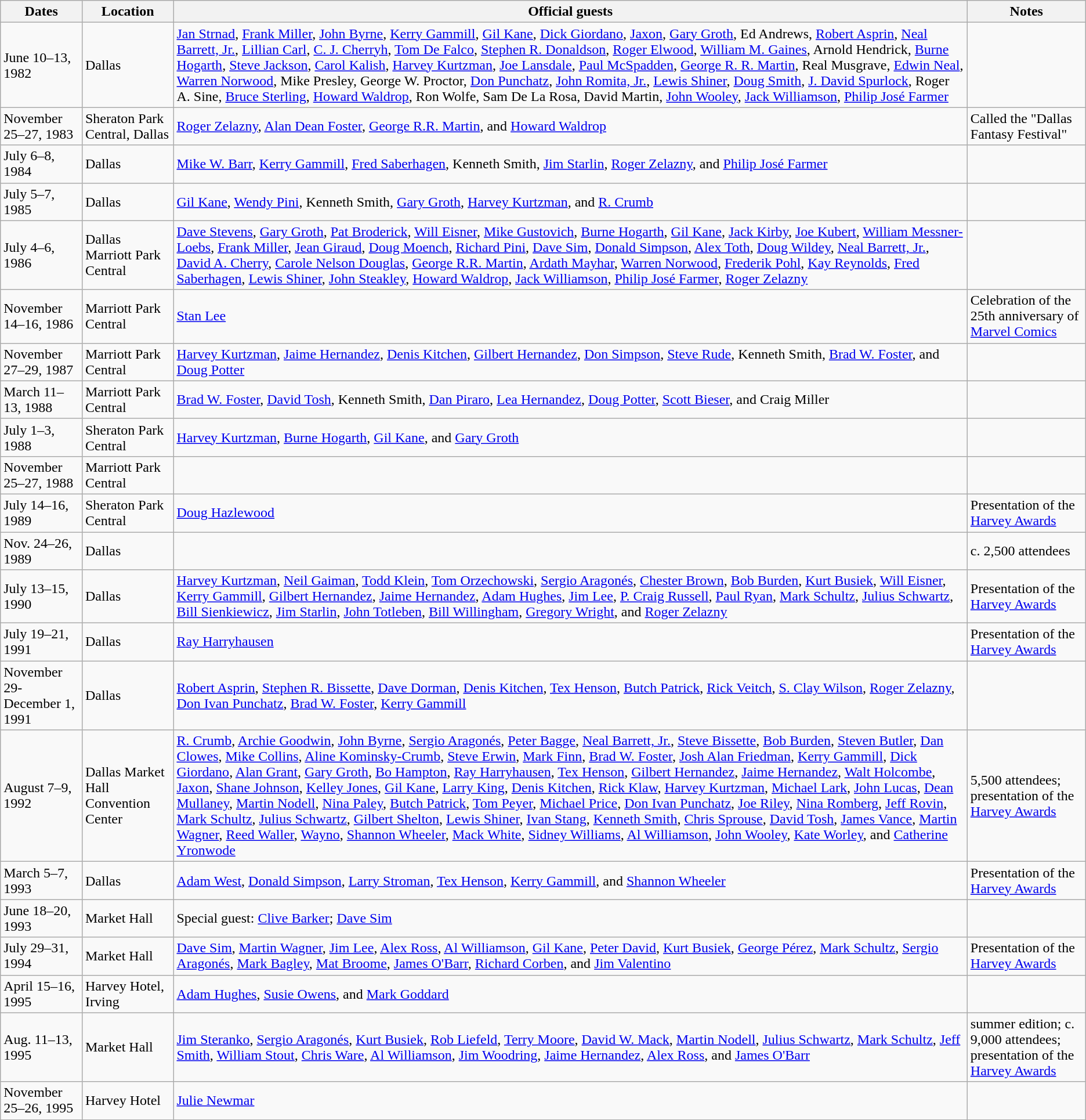<table class="wikitable">
<tr>
<th>Dates</th>
<th>Location</th>
<th>Official guests</th>
<th>Notes</th>
</tr>
<tr>
<td>June 10–13, 1982</td>
<td>Dallas</td>
<td><a href='#'>Jan Strnad</a>, <a href='#'>Frank Miller</a>, <a href='#'>John Byrne</a>, <a href='#'>Kerry Gammill</a>, <a href='#'>Gil Kane</a>, <a href='#'>Dick Giordano</a>, <a href='#'>Jaxon</a>, <a href='#'>Gary Groth</a>, Ed Andrews, <a href='#'>Robert Asprin</a>, <a href='#'>Neal Barrett, Jr.</a>, <a href='#'>Lillian Carl</a>, <a href='#'>C. J. Cherryh</a>, <a href='#'>Tom De Falco</a>, <a href='#'>Stephen R. Donaldson</a>, <a href='#'>Roger Elwood</a>, <a href='#'>William M. Gaines</a>, Arnold Hendrick, <a href='#'>Burne Hogarth</a>, <a href='#'>Steve Jackson</a>, <a href='#'>Carol Kalish</a>, <a href='#'>Harvey Kurtzman</a>, <a href='#'>Joe Lansdale</a>, <a href='#'>Paul McSpadden</a>, <a href='#'>George R. R. Martin</a>, Real Musgrave, <a href='#'>Edwin Neal</a>, <a href='#'>Warren Norwood</a>, Mike Presley, George W. Proctor, <a href='#'>Don Punchatz</a>, <a href='#'>John Romita, Jr.</a>, <a href='#'>Lewis Shiner</a>, <a href='#'>Doug Smith</a>, <a href='#'>J. David Spurlock</a>, Roger A. Sine, <a href='#'>Bruce Sterling</a>, <a href='#'>Howard Waldrop</a>, Ron Wolfe, Sam De La Rosa, David Martin, <a href='#'>John Wooley</a>, <a href='#'>Jack Williamson</a>, <a href='#'>Philip José Farmer</a></td>
<td></td>
</tr>
<tr>
<td>November 25–27, 1983</td>
<td>Sheraton Park Central, Dallas</td>
<td><a href='#'>Roger Zelazny</a>, <a href='#'>Alan Dean Foster</a>, <a href='#'>George R.R. Martin</a>, and <a href='#'>Howard Waldrop</a></td>
<td>Called the "Dallas Fantasy Festival"</td>
</tr>
<tr>
<td>July 6–8, 1984</td>
<td>Dallas</td>
<td><a href='#'>Mike W. Barr</a>, <a href='#'>Kerry Gammill</a>, <a href='#'>Fred Saberhagen</a>, Kenneth Smith, <a href='#'>Jim Starlin</a>, <a href='#'>Roger Zelazny</a>, and <a href='#'>Philip José Farmer</a></td>
<td></td>
</tr>
<tr>
<td>July 5–7, 1985</td>
<td>Dallas</td>
<td><a href='#'>Gil Kane</a>, <a href='#'>Wendy Pini</a>, Kenneth Smith, <a href='#'>Gary Groth</a>, <a href='#'>Harvey Kurtzman</a>, and <a href='#'>R. Crumb</a></td>
<td></td>
</tr>
<tr>
<td>July 4–6, 1986</td>
<td>Dallas Marriott Park Central</td>
<td><a href='#'>Dave Stevens</a>, <a href='#'>Gary Groth</a>, <a href='#'>Pat Broderick</a>, <a href='#'>Will Eisner</a>, <a href='#'>Mike Gustovich</a>, <a href='#'>Burne Hogarth</a>, <a href='#'>Gil Kane</a>, <a href='#'>Jack Kirby</a>, <a href='#'>Joe Kubert</a>, <a href='#'>William Messner-Loebs</a>, <a href='#'>Frank Miller</a>, <a href='#'>Jean Giraud</a>, <a href='#'>Doug Moench</a>, <a href='#'>Richard Pini</a>, <a href='#'>Dave Sim</a>, <a href='#'>Donald Simpson</a>, <a href='#'>Alex Toth</a>, <a href='#'>Doug Wildey</a>, <a href='#'>Neal Barrett, Jr.</a>, <a href='#'>David A. Cherry</a>, <a href='#'>Carole Nelson Douglas</a>, <a href='#'>George R.R. Martin</a>, <a href='#'>Ardath Mayhar</a>, <a href='#'>Warren Norwood</a>, <a href='#'>Frederik Pohl</a>, <a href='#'>Kay Reynolds</a>, <a href='#'>Fred Saberhagen</a>, <a href='#'>Lewis Shiner</a>, <a href='#'>John Steakley</a>, <a href='#'>Howard Waldrop</a>, <a href='#'>Jack Williamson</a>, <a href='#'>Philip José Farmer</a>, <a href='#'>Roger Zelazny</a></td>
<td></td>
</tr>
<tr>
<td>November 14–16, 1986</td>
<td>Marriott Park Central</td>
<td><a href='#'>Stan Lee</a></td>
<td>Celebration of the 25th anniversary of <a href='#'>Marvel Comics</a></td>
</tr>
<tr>
<td>November 27–29, 1987</td>
<td>Marriott Park Central</td>
<td><a href='#'>Harvey Kurtzman</a>, <a href='#'>Jaime Hernandez</a>, <a href='#'>Denis Kitchen</a>, <a href='#'>Gilbert Hernandez</a>, <a href='#'>Don Simpson</a>, <a href='#'>Steve Rude</a>, Kenneth Smith, <a href='#'>Brad W. Foster</a>, and <a href='#'>Doug Potter</a></td>
<td></td>
</tr>
<tr>
<td>March 11–13, 1988</td>
<td>Marriott Park Central</td>
<td><a href='#'>Brad W. Foster</a>, <a href='#'>David Tosh</a>, Kenneth Smith, <a href='#'>Dan Piraro</a>, <a href='#'>Lea Hernandez</a>, <a href='#'>Doug Potter</a>, <a href='#'>Scott Bieser</a>, and Craig Miller</td>
<td></td>
</tr>
<tr>
<td>July 1–3, 1988</td>
<td>Sheraton Park Central</td>
<td><a href='#'>Harvey Kurtzman</a>, <a href='#'>Burne Hogarth</a>, <a href='#'>Gil Kane</a>, and <a href='#'>Gary Groth</a></td>
<td></td>
</tr>
<tr>
<td>November 25–27, 1988</td>
<td>Marriott Park Central</td>
<td></td>
<td></td>
</tr>
<tr>
<td>July 14–16, 1989</td>
<td>Sheraton Park Central</td>
<td><a href='#'>Doug Hazlewood</a></td>
<td>Presentation of the <a href='#'>Harvey Awards</a></td>
</tr>
<tr>
<td>Nov. 24–26, 1989</td>
<td>Dallas</td>
<td></td>
<td>c. 2,500 attendees</td>
</tr>
<tr>
<td>July 13–15, 1990</td>
<td>Dallas</td>
<td><a href='#'>Harvey Kurtzman</a>, <a href='#'>Neil Gaiman</a>, <a href='#'>Todd Klein</a>, <a href='#'>Tom Orzechowski</a>, <a href='#'>Sergio Aragonés</a>, <a href='#'>Chester Brown</a>, <a href='#'>Bob Burden</a>, <a href='#'>Kurt Busiek</a>, <a href='#'>Will Eisner</a>, <a href='#'>Kerry Gammill</a>, <a href='#'>Gilbert Hernandez</a>, <a href='#'>Jaime Hernandez</a>, <a href='#'>Adam Hughes</a>, <a href='#'>Jim Lee</a>, <a href='#'>P. Craig Russell</a>, <a href='#'>Paul Ryan</a>, <a href='#'>Mark Schultz</a>, <a href='#'>Julius Schwartz</a>, <a href='#'>Bill Sienkiewicz</a>, <a href='#'>Jim Starlin</a>, <a href='#'>John Totleben</a>, <a href='#'>Bill Willingham</a>, <a href='#'>Gregory Wright</a>, and <a href='#'>Roger Zelazny</a></td>
<td>Presentation of the <a href='#'>Harvey Awards</a></td>
</tr>
<tr>
<td>July 19–21, 1991</td>
<td>Dallas</td>
<td><a href='#'>Ray Harryhausen</a></td>
<td>Presentation of the <a href='#'>Harvey Awards</a></td>
</tr>
<tr>
<td>November 29-December 1, 1991</td>
<td>Dallas</td>
<td><a href='#'>Robert Asprin</a>, <a href='#'>Stephen R. Bissette</a>, <a href='#'>Dave Dorman</a>, <a href='#'>Denis Kitchen</a>, <a href='#'>Tex Henson</a>, <a href='#'>Butch Patrick</a>, <a href='#'>Rick Veitch</a>, <a href='#'>S. Clay Wilson</a>, <a href='#'>Roger Zelazny</a>, <a href='#'>Don Ivan Punchatz</a>, <a href='#'>Brad W. Foster</a>, <a href='#'>Kerry Gammill</a></td>
<td></td>
</tr>
<tr>
<td>August 7–9, 1992</td>
<td>Dallas Market Hall Convention Center</td>
<td><a href='#'>R. Crumb</a>, <a href='#'>Archie Goodwin</a>, <a href='#'>John Byrne</a>, <a href='#'>Sergio Aragonés</a>, <a href='#'>Peter Bagge</a>, <a href='#'>Neal Barrett, Jr.</a>, <a href='#'>Steve Bissette</a>, <a href='#'>Bob Burden</a>, <a href='#'>Steven Butler</a>, <a href='#'>Dan Clowes</a>, <a href='#'>Mike Collins</a>, <a href='#'>Aline Kominsky-Crumb</a>, <a href='#'>Steve Erwin</a>, <a href='#'>Mark Finn</a>, <a href='#'>Brad W. Foster</a>, <a href='#'>Josh Alan Friedman</a>, <a href='#'>Kerry Gammill</a>, <a href='#'>Dick Giordano</a>, <a href='#'>Alan Grant</a>, <a href='#'>Gary Groth</a>, <a href='#'>Bo Hampton</a>, <a href='#'>Ray Harryhausen</a>, <a href='#'>Tex Henson</a>, <a href='#'>Gilbert Hernandez</a>, <a href='#'>Jaime Hernandez</a>, <a href='#'>Walt Holcombe</a>, <a href='#'>Jaxon</a>, <a href='#'>Shane Johnson</a>, <a href='#'>Kelley Jones</a>, <a href='#'>Gil Kane</a>, <a href='#'>Larry King</a>, <a href='#'>Denis Kitchen</a>, <a href='#'>Rick Klaw</a>, <a href='#'>Harvey Kurtzman</a>, <a href='#'>Michael Lark</a>, <a href='#'>John Lucas</a>, <a href='#'>Dean Mullaney</a>, <a href='#'>Martin Nodell</a>, <a href='#'>Nina Paley</a>, <a href='#'>Butch Patrick</a>, <a href='#'>Tom Peyer</a>, <a href='#'>Michael Price</a>, <a href='#'>Don Ivan Punchatz</a>, <a href='#'>Joe Riley</a>, <a href='#'>Nina Romberg</a>, <a href='#'>Jeff Rovin</a>, <a href='#'>Mark Schultz</a>, <a href='#'>Julius Schwartz</a>, <a href='#'>Gilbert Shelton</a>, <a href='#'>Lewis Shiner</a>, <a href='#'>Ivan Stang</a>, <a href='#'>Kenneth Smith</a>, <a href='#'>Chris Sprouse</a>, <a href='#'>David Tosh</a>, <a href='#'>James Vance</a>, <a href='#'>Martin Wagner</a>, <a href='#'>Reed Waller</a>, <a href='#'>Wayno</a>, <a href='#'>Shannon Wheeler</a>, <a href='#'>Mack White</a>, <a href='#'>Sidney Williams</a>, <a href='#'>Al Williamson</a>, <a href='#'>John Wooley</a>, <a href='#'>Kate Worley</a>, and <a href='#'>Catherine Yronwode</a></td>
<td>5,500 attendees; presentation of the <a href='#'>Harvey Awards</a></td>
</tr>
<tr>
<td>March 5–7, 1993</td>
<td>Dallas</td>
<td><a href='#'>Adam West</a>, <a href='#'>Donald Simpson</a>, <a href='#'>Larry Stroman</a>, <a href='#'>Tex Henson</a>, <a href='#'>Kerry Gammill</a>, and <a href='#'>Shannon Wheeler</a></td>
<td>Presentation of the <a href='#'>Harvey Awards</a></td>
</tr>
<tr>
<td>June 18–20, 1993</td>
<td>Market Hall</td>
<td>Special guest: <a href='#'>Clive Barker</a>; <a href='#'>Dave Sim</a></td>
<td></td>
</tr>
<tr>
<td>July 29–31, 1994</td>
<td>Market Hall</td>
<td><a href='#'>Dave Sim</a>, <a href='#'>Martin Wagner</a>, <a href='#'>Jim Lee</a>, <a href='#'>Alex Ross</a>, <a href='#'>Al Williamson</a>, <a href='#'>Gil Kane</a>, <a href='#'>Peter David</a>, <a href='#'>Kurt Busiek</a>, <a href='#'>George Pérez</a>, <a href='#'>Mark Schultz</a>, <a href='#'>Sergio Aragonés</a>, <a href='#'>Mark Bagley</a>, <a href='#'>Mat Broome</a>, <a href='#'>James O'Barr</a>, <a href='#'>Richard Corben</a>, and <a href='#'>Jim Valentino</a></td>
<td>Presentation of the <a href='#'>Harvey Awards</a></td>
</tr>
<tr>
<td>April 15–16, 1995</td>
<td>Harvey Hotel, Irving</td>
<td><a href='#'>Adam Hughes</a>, <a href='#'>Susie Owens</a>, and <a href='#'>Mark Goddard</a></td>
<td></td>
</tr>
<tr>
<td>Aug. 11–13, 1995</td>
<td>Market Hall</td>
<td><a href='#'>Jim Steranko</a>, <a href='#'>Sergio Aragonés</a>, <a href='#'>Kurt Busiek</a>, <a href='#'>Rob Liefeld</a>, <a href='#'>Terry Moore</a>, <a href='#'>David W. Mack</a>, <a href='#'>Martin Nodell</a>, <a href='#'>Julius Schwartz</a>, <a href='#'>Mark Schultz</a>, <a href='#'>Jeff Smith</a>, <a href='#'>William Stout</a>, <a href='#'>Chris Ware</a>, <a href='#'>Al Williamson</a>, <a href='#'>Jim Woodring</a>, <a href='#'>Jaime Hernandez</a>, <a href='#'>Alex Ross</a>, and <a href='#'>James O'Barr</a></td>
<td>summer edition; c. 9,000 attendees; presentation of the <a href='#'>Harvey Awards</a></td>
</tr>
<tr>
<td>November 25–26, 1995</td>
<td>Harvey Hotel</td>
<td><a href='#'>Julie Newmar</a></td>
<td></td>
</tr>
<tr>
</tr>
</table>
